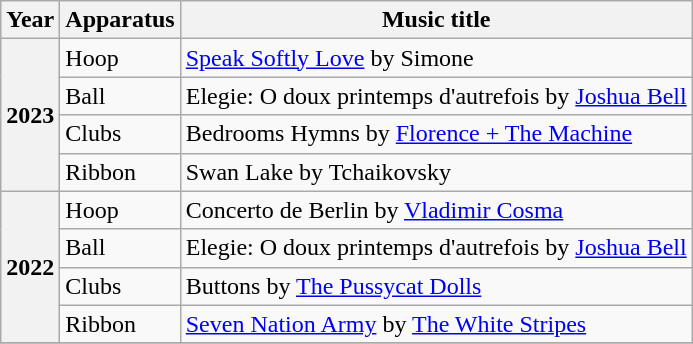<table class="wikitable plainrowheaders">
<tr>
<th scope=col>Year</th>
<th scope=col>Apparatus</th>
<th scope=col>Music title</th>
</tr>
<tr>
<th scope=row rowspan=4>2023</th>
<td>Hoop</td>
<td><a href='#'>Speak Softly Love</a> by Simone</td>
</tr>
<tr>
<td>Ball</td>
<td>Elegie: O doux printemps d'autrefois by <a href='#'>Joshua Bell</a></td>
</tr>
<tr>
<td>Clubs</td>
<td>Bedrooms Hymns by <a href='#'>Florence + The Machine</a></td>
</tr>
<tr>
<td>Ribbon</td>
<td>Swan Lake by Tchaikovsky</td>
</tr>
<tr>
<th scope=row rowspan=4>2022</th>
<td>Hoop</td>
<td>Concerto de Berlin by <a href='#'>Vladimir Cosma</a></td>
</tr>
<tr>
<td>Ball</td>
<td>Elegie: O doux printemps d'autrefois by <a href='#'>Joshua Bell</a></td>
</tr>
<tr>
<td>Clubs</td>
<td>Buttons by <a href='#'>The Pussycat Dolls</a></td>
</tr>
<tr>
<td>Ribbon</td>
<td><a href='#'>Seven Nation Army</a> by <a href='#'>The White Stripes</a></td>
</tr>
<tr>
</tr>
</table>
